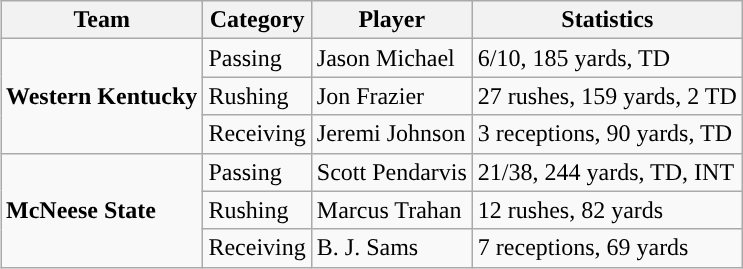<table class="wikitable" style="float: right;">
<tr>
<th>Team</th>
<th>Category</th>
<th>Player</th>
<th>Statistics</th>
</tr>
<tr>
<td rowspan=3><strong>Western Kentucky</strong></td>
<td>Passing</td>
<td>Jason Michael</td>
<td>6/10, 185 yards, TD</td>
</tr>
<tr>
<td>Rushing</td>
<td>Jon Frazier</td>
<td>27 rushes, 159 yards, 2 TD</td>
</tr>
<tr>
<td>Receiving</td>
<td>Jeremi Johnson</td>
<td>3 receptions, 90 yards, TD</td>
</tr>
<tr>
<td rowspan=3><strong>McNeese State</strong></td>
<td>Passing</td>
<td>Scott Pendarvis</td>
<td>21/38, 244 yards, TD, INT</td>
</tr>
<tr>
<td>Rushing</td>
<td>Marcus Trahan</td>
<td>12 rushes, 82 yards</td>
</tr>
<tr>
<td>Receiving</td>
<td>B. J. Sams</td>
<td>7 receptions, 69 yards</td>
</tr>
</table>
